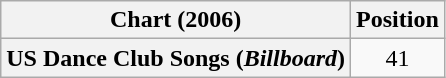<table class="wikitable plainrowheaders" style="text-align:center">
<tr>
<th scope="col">Chart (2006)</th>
<th scope="col">Position</th>
</tr>
<tr>
<th scope="row">US Dance Club Songs (<em>Billboard</em>)</th>
<td>41</td>
</tr>
</table>
